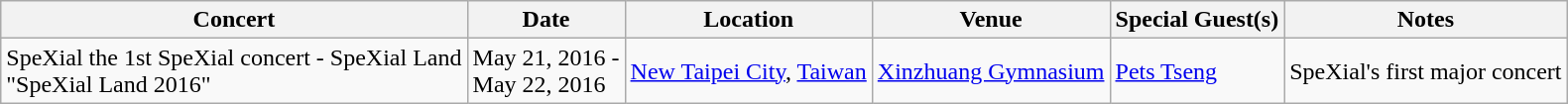<table class="wikitable">
<tr>
<th>Concert</th>
<th>Date</th>
<th>Location</th>
<th>Venue</th>
<th>Special Guest(s)</th>
<th>Notes</th>
</tr>
<tr>
<td>SpeXial the 1st SpeXial concert - SpeXial Land<br>"SpeXial Land 2016"</td>
<td>May 21, 2016 -<br>May 22, 2016</td>
<td><a href='#'>New Taipei City</a>, <a href='#'>Taiwan</a></td>
<td><a href='#'>Xinzhuang Gymnasium</a></td>
<td><a href='#'>Pets Tseng</a></td>
<td>SpeXial's first major concert</td>
</tr>
</table>
